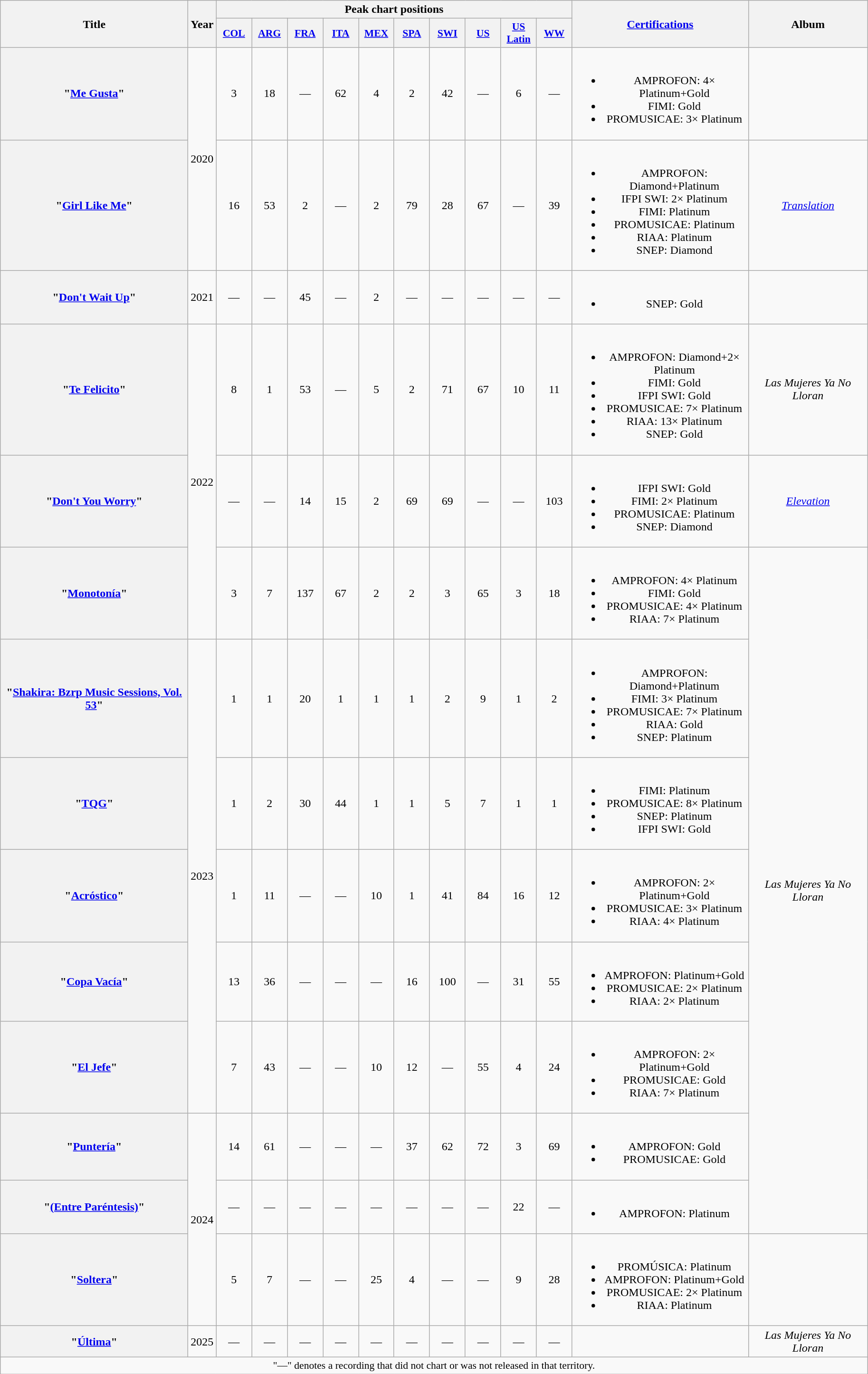<table class="wikitable plainrowheaders" style="text-align:center;">
<tr>
<th scope="col" rowspan="2" style="width:16em;">Title</th>
<th scope="col" rowspan="2">Year</th>
<th scope="col" colspan="10">Peak chart positions</th>
<th scope="col" rowspan="2" style="width:15em;"><a href='#'>Certifications</a></th>
<th scope="col" rowspan="2" style="width:10em;">Album</th>
</tr>
<tr>
<th scope="col" style="width:3em;font-size:90%;"><a href='#'>COL</a><br></th>
<th scope="col" style="width:3em;font-size:90%;"><a href='#'>ARG</a><br></th>
<th scope="col" style="width:3em;font-size:90%;"><a href='#'>FRA</a><br></th>
<th scope="col" style="width:3em;font-size:90%;"><a href='#'>ITA</a><br></th>
<th scope="col" style="width:3em;font-size:90%;"><a href='#'>MEX</a><br></th>
<th scope="col" style="width:3em;font-size:90%;"><a href='#'>SPA</a><br></th>
<th scope="col" style="width:3em;font-size:90%;"><a href='#'>SWI</a><br></th>
<th scope="col" style="width:3em;font-size:90%;"><a href='#'>US</a><br></th>
<th scope="col" style="width:3em;font-size:90%;"><a href='#'>US<br>Latin</a><br></th>
<th scope="col" style="width:3em;font-size:90%;"><a href='#'>WW</a><br></th>
</tr>
<tr>
<th scope="row">"<a href='#'>Me Gusta</a>"<br></th>
<td rowspan="2">2020</td>
<td>3</td>
<td>18</td>
<td>—</td>
<td>62</td>
<td>4</td>
<td>2</td>
<td>42</td>
<td>—</td>
<td>6</td>
<td>—</td>
<td><br><ul><li>AMPROFON: 4× Platinum+Gold</li><li>FIMI: Gold</li><li>PROMUSICAE: 3× Platinum</li></ul></td>
<td></td>
</tr>
<tr>
<th scope="row">"<a href='#'>Girl Like Me</a>"<br></th>
<td>16</td>
<td>53</td>
<td>2</td>
<td>—</td>
<td>2</td>
<td>79</td>
<td>28</td>
<td>67</td>
<td>—</td>
<td>39</td>
<td><br><ul><li>AMPROFON: Diamond+Platinum</li><li>IFPI SWI: 2× Platinum</li><li>FIMI: Platinum</li><li>PROMUSICAE: Platinum</li><li>RIAA: Platinum</li><li>SNEP: Diamond</li></ul></td>
<td><em><a href='#'>Translation</a></em></td>
</tr>
<tr>
<th scope="row">"<a href='#'>Don't Wait Up</a>"</th>
<td>2021</td>
<td>—</td>
<td>—</td>
<td>45</td>
<td>—</td>
<td>2</td>
<td>—</td>
<td>—</td>
<td>—</td>
<td>—</td>
<td>—</td>
<td><br><ul><li>SNEP: Gold</li></ul></td>
<td></td>
</tr>
<tr>
<th scope="row">"<a href='#'>Te Felicito</a>"<br></th>
<td rowspan="3">2022</td>
<td>8</td>
<td>1</td>
<td>53</td>
<td>—</td>
<td>5</td>
<td>2</td>
<td>71</td>
<td>67</td>
<td>10</td>
<td>11</td>
<td><br><ul><li>AMPROFON: Diamond+2× Platinum</li><li>FIMI: Gold</li><li>IFPI SWI: Gold</li><li>PROMUSICAE: 7× Platinum</li><li>RIAA: 13× Platinum </li><li>SNEP: Gold</li></ul></td>
<td><em>Las Mujeres Ya No Lloran</em></td>
</tr>
<tr>
<th scope="row">"<a href='#'>Don't You Worry</a>"<br></th>
<td>—</td>
<td>—</td>
<td>14</td>
<td>15</td>
<td>2</td>
<td>69</td>
<td>69</td>
<td>—</td>
<td>—</td>
<td>103</td>
<td><br><ul><li>IFPI SWI: Gold</li><li>FIMI: 2× Platinum</li><li>PROMUSICAE: Platinum</li><li>SNEP: Diamond</li></ul></td>
<td><em><a href='#'>Elevation</a></em></td>
</tr>
<tr>
<th scope="row">"<a href='#'>Monotonía</a>"<br></th>
<td>3</td>
<td>7</td>
<td>137</td>
<td>67</td>
<td>2</td>
<td>2</td>
<td>3</td>
<td>65</td>
<td>3</td>
<td>18</td>
<td><br><ul><li>AMPROFON: 4× Platinum</li><li>FIMI: Gold</li><li>PROMUSICAE: 4× Platinum</li><li>RIAA: 7× Platinum </li></ul></td>
<td rowspan="8"><em>Las Mujeres Ya No Lloran</em></td>
</tr>
<tr>
<th scope="row">"<a href='#'>Shakira: Bzrp Music Sessions, Vol. 53</a>"<br></th>
<td rowspan="5">2023</td>
<td>1</td>
<td>1</td>
<td>20</td>
<td>1</td>
<td>1</td>
<td>1</td>
<td>2</td>
<td>9</td>
<td>1</td>
<td>2</td>
<td><br><ul><li>AMPROFON: Diamond+Platinum</li><li>FIMI: 3× Platinum</li><li>PROMUSICAE: 7× Platinum</li><li>RIAA: Gold</li><li>SNEP: Platinum</li></ul></td>
</tr>
<tr>
<th scope="row">"<a href='#'>TQG</a>"<br></th>
<td>1</td>
<td>2</td>
<td>30</td>
<td>44</td>
<td>1</td>
<td>1</td>
<td>5</td>
<td>7</td>
<td>1</td>
<td>1</td>
<td><br><ul><li>FIMI: Platinum</li><li>PROMUSICAE: 8× Platinum</li><li>SNEP: Platinum</li><li>IFPI SWI: Gold</li></ul></td>
</tr>
<tr>
<th scope="row">"<a href='#'>Acróstico</a>"</th>
<td>1</td>
<td>11</td>
<td>—</td>
<td>—</td>
<td>10</td>
<td>1</td>
<td>41</td>
<td>84</td>
<td>16</td>
<td>12</td>
<td><br><ul><li>AMPROFON: 2× Platinum+Gold</li><li>PROMUSICAE: 3× Platinum</li><li>RIAA: 4× Platinum </li></ul></td>
</tr>
<tr>
<th scope="row">"<a href='#'>Copa Vacía</a>"<br></th>
<td>13</td>
<td>36</td>
<td>—</td>
<td>—</td>
<td>—</td>
<td>16</td>
<td>100</td>
<td>—</td>
<td>31</td>
<td>55</td>
<td><br><ul><li>AMPROFON: Platinum+Gold</li><li>PROMUSICAE: 2× Platinum</li><li>RIAA: 2× Platinum </li></ul></td>
</tr>
<tr>
<th scope="row">"<a href='#'>El Jefe</a>"<br></th>
<td>7</td>
<td>43</td>
<td>—</td>
<td>—</td>
<td>10</td>
<td>12</td>
<td>—</td>
<td>55</td>
<td>4</td>
<td>24</td>
<td><br><ul><li>AMPROFON: 2× Platinum+Gold</li><li>PROMUSICAE: Gold</li><li>RIAA: 7× Platinum </li></ul></td>
</tr>
<tr>
<th scope="row">"<a href='#'>Puntería</a>"<br></th>
<td rowspan="3">2024</td>
<td>14</td>
<td>61</td>
<td>—</td>
<td>—</td>
<td>—</td>
<td>37</td>
<td>62</td>
<td>72</td>
<td>3</td>
<td>69</td>
<td><br><ul><li>AMPROFON: Gold</li><li>PROMUSICAE: Gold</li></ul></td>
</tr>
<tr>
<th scope="row">"<a href='#'>(Entre Paréntesis)</a>"<br></th>
<td>—</td>
<td>—</td>
<td>—</td>
<td>—</td>
<td>—</td>
<td>—</td>
<td>—</td>
<td>—</td>
<td>22</td>
<td>—</td>
<td><br><ul><li>AMPROFON: Platinum</li></ul></td>
</tr>
<tr>
<th scope="row">"<a href='#'>Soltera</a>"</th>
<td>5</td>
<td>7</td>
<td>—</td>
<td>—</td>
<td>25</td>
<td>4</td>
<td>—</td>
<td>—</td>
<td>9</td>
<td>28</td>
<td><br><ul><li>PROMÚSICA: Platinum</li><li>AMPROFON: Platinum+Gold</li><li>PROMUSICAE: 2× Platinum</li><li>RIAA: Platinum </li></ul></td>
<td></td>
</tr>
<tr>
<th scope="row">"<a href='#'>Última</a>"</th>
<td>2025</td>
<td>—</td>
<td>—</td>
<td>—</td>
<td>—</td>
<td>—</td>
<td>—</td>
<td>—</td>
<td>—</td>
<td>—</td>
<td>—</td>
<td></td>
<td><em>Las Mujeres Ya No Lloran</em></td>
</tr>
<tr>
<td colspan="14" style="font-size:90%">"—" denotes a recording that did not chart or was not released in that territory.</td>
</tr>
</table>
